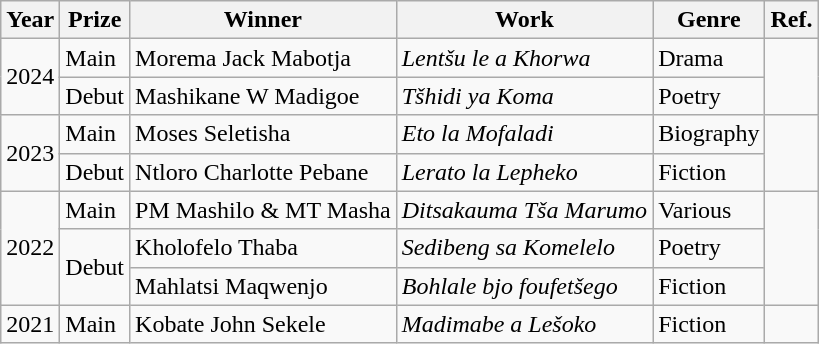<table class="wikitable sortable">
<tr>
<th>Year</th>
<th>Prize</th>
<th>Winner</th>
<th>Work</th>
<th>Genre</th>
<th>Ref.</th>
</tr>
<tr>
<td rowspan="2">2024</td>
<td>Main</td>
<td>Morema Jack Mabotja</td>
<td><em>Lentšu le a Khorwa</em></td>
<td>Drama</td>
<td rowspan="2"></td>
</tr>
<tr>
<td>Debut</td>
<td>Mashikane W Madigoe</td>
<td><em>Tšhidi ya Koma</em></td>
<td>Poetry</td>
</tr>
<tr>
<td rowspan="2">2023</td>
<td>Main</td>
<td>Moses Seletisha</td>
<td><em>Eto la Mofaladi</em></td>
<td>Biography</td>
<td rowspan="2"></td>
</tr>
<tr>
<td>Debut</td>
<td>Ntloro Charlotte Pebane</td>
<td><em>Lerato la Lepheko</em></td>
<td>Fiction</td>
</tr>
<tr>
<td rowspan="3">2022</td>
<td>Main</td>
<td>PM Mashilo & MT Masha</td>
<td><em>Ditsakauma Tša Marumo</em></td>
<td>Various</td>
<td rowspan="3"></td>
</tr>
<tr>
<td rowspan="2">Debut</td>
<td>Kholofelo Thaba</td>
<td><em>Sedibeng sa Komelelo</em></td>
<td>Poetry</td>
</tr>
<tr>
<td>Mahlatsi Maqwenjo</td>
<td><em>Bohlale bjo foufetšego</em></td>
<td>Fiction</td>
</tr>
<tr>
<td rowspan="1">2021</td>
<td>Main</td>
<td>Kobate John Sekele</td>
<td><em>Madimabe a Lešoko</em></td>
<td>Fiction</td>
<td></td>
</tr>
</table>
